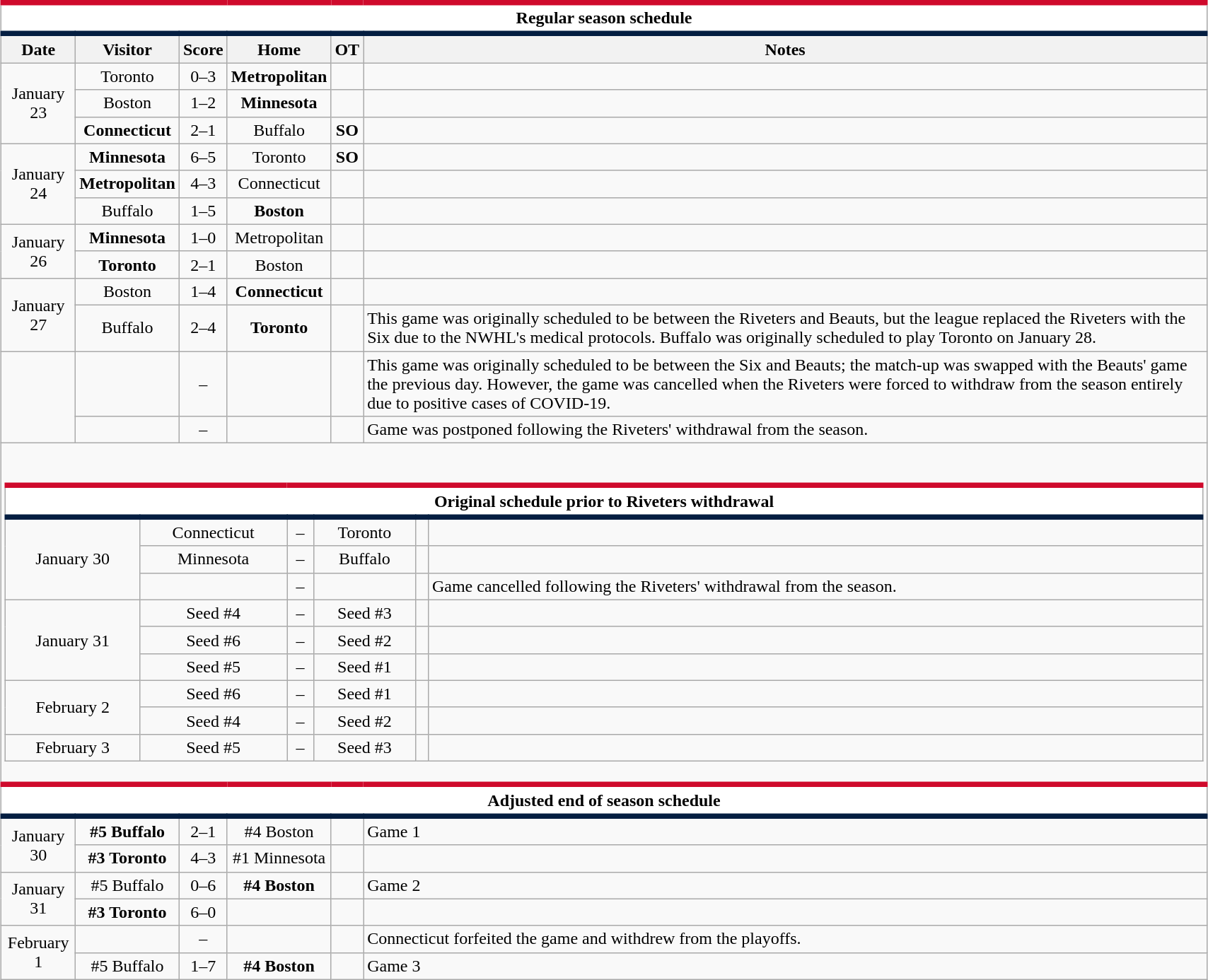<table class="wikitable toccolours" style="width:90%; clear:both; margin:1.5em auto; text-align:center;">
<tr>
<th colspan="10" style="background:#FFFFFF; border-top:#CF0A2C 5px solid; border-bottom:#041E41 5px solid;">Regular season schedule</th>
</tr>
<tr>
<th>Date</th>
<th>Visitor</th>
<th>Score</th>
<th>Home</th>
<th>OT</th>
<th>Notes</th>
</tr>
<tr>
<td rowspan=3>January 23</td>
<td>Toronto</td>
<td>0–3</td>
<td><strong>Metropolitan</strong></td>
<td></td>
<td></td>
</tr>
<tr>
<td>Boston</td>
<td>1–2</td>
<td><strong>Minnesota</strong></td>
<td></td>
<td></td>
</tr>
<tr>
<td><strong>Connecticut</strong></td>
<td>2–1</td>
<td>Buffalo</td>
<td><strong>SO</strong></td>
<td></td>
</tr>
<tr>
<td rowspan=3>January 24</td>
<td><strong>Minnesota</strong></td>
<td>6–5</td>
<td>Toronto</td>
<td><strong>SO</strong></td>
<td></td>
</tr>
<tr>
<td><strong>Metropolitan</strong></td>
<td>4–3</td>
<td>Connecticut</td>
<td></td>
<td></td>
</tr>
<tr>
<td>Buffalo</td>
<td>1–5</td>
<td><strong>Boston</strong></td>
<td></td>
<td></td>
</tr>
<tr>
<td rowspan=2>January 26</td>
<td><strong>Minnesota</strong></td>
<td>1–0</td>
<td>Metropolitan</td>
<td></td>
<td></td>
</tr>
<tr>
<td><strong>Toronto</strong></td>
<td>2–1</td>
<td>Boston</td>
<td></td>
<td></td>
</tr>
<tr>
<td rowspan=2>January 27</td>
<td>Boston</td>
<td>1–4</td>
<td><strong>Connecticut</strong></td>
<td></td>
<td></td>
</tr>
<tr>
<td>Buffalo</td>
<td>2–4</td>
<td><strong>Toronto</strong></td>
<td></td>
<td align=left>This game was originally scheduled to be between the Riveters and Beauts, but the league replaced the Riveters with the Six due to the NWHL's medical protocols. Buffalo was originally scheduled to play Toronto on January 28.</td>
</tr>
<tr>
<td rowspan=2></td>
<td></td>
<td>–</td>
<td></td>
<td></td>
<td align=left>This game was originally scheduled to be between the Six and Beauts; the match-up was swapped with the Beauts' game the previous day. However, the game was cancelled when the Riveters were forced to withdraw from the season entirely due to positive cases of COVID-19.</td>
</tr>
<tr>
<td></td>
<td>–</td>
<td></td>
<td></td>
<td align=left>Game was postponed following the Riveters' withdrawal from the season.</td>
</tr>
<tr>
<td colspan=6><br><table class="wikitable toccolours collapsible collapsed" style="width:100%; text-align:center;">
<tr>
<th colspan="10" style="background:#FFFFFF; border-top:#CF0A2C 5px solid; border-bottom:#041E41 5px solid;">Original schedule prior to Riveters withdrawal</th>
</tr>
<tr>
<td rowspan=3>January 30</td>
<td>Connecticut</td>
<td>–</td>
<td>Toronto</td>
<td></td>
<td></td>
</tr>
<tr>
<td>Minnesota</td>
<td>–</td>
<td>Buffalo</td>
<td></td>
<td></td>
</tr>
<tr>
<td></td>
<td>–</td>
<td></td>
<td></td>
<td align=left>Game cancelled following the Riveters' withdrawal from the season.</td>
</tr>
<tr>
<td rowspan=3>January 31<br></td>
<td>Seed #4</td>
<td>–</td>
<td>Seed #3</td>
<td></td>
<td></td>
</tr>
<tr>
<td>Seed #6</td>
<td>–</td>
<td>Seed #2</td>
<td></td>
<td></td>
</tr>
<tr>
<td>Seed #5</td>
<td>–</td>
<td>Seed #1</td>
<td></td>
<td></td>
</tr>
<tr>
<td rowspan=2>February 2<br></td>
<td>Seed #6</td>
<td>–</td>
<td>Seed #1</td>
<td></td>
<td></td>
</tr>
<tr>
<td>Seed #4</td>
<td>–</td>
<td>Seed #2</td>
<td></td>
<td></td>
</tr>
<tr>
<td>February 3<br></td>
<td>Seed #5</td>
<td>–</td>
<td>Seed #3</td>
<td></td>
<td></td>
</tr>
</table>
</td>
</tr>
<tr>
<th colspan="10" style="background:#FFFFFF; border-top:#CF0A2C 5px solid; border-bottom:#041E41 5px solid;">Adjusted end of season schedule</th>
</tr>
<tr>
<td rowspan=2>January 30</td>
<td><strong>#5 Buffalo</strong></td>
<td>2–1</td>
<td>#4 Boston</td>
<td></td>
<td align=left>Game 1</td>
</tr>
<tr>
<td><strong>#3 Toronto</strong></td>
<td>4–3</td>
<td>#1 Minnesota</td>
<td></td>
<td></td>
</tr>
<tr>
<td rowspan=2>January 31</td>
<td>#5 Buffalo</td>
<td>0–6</td>
<td><strong>#4 Boston</strong></td>
<td></td>
<td align=left>Game 2</td>
</tr>
<tr>
<td><strong>#3 Toronto</strong></td>
<td>6–0</td>
<td></td>
<td></td>
<td></td>
</tr>
<tr>
<td rowspan=2>February 1</td>
<td></td>
<td>–</td>
<td></td>
<td></td>
<td align=left>Connecticut forfeited the game and withdrew from the playoffs.</td>
</tr>
<tr>
<td>#5 Buffalo</td>
<td>1–7</td>
<td><strong>#4 Boston</strong></td>
<td></td>
<td align=left>Game 3</td>
</tr>
</table>
